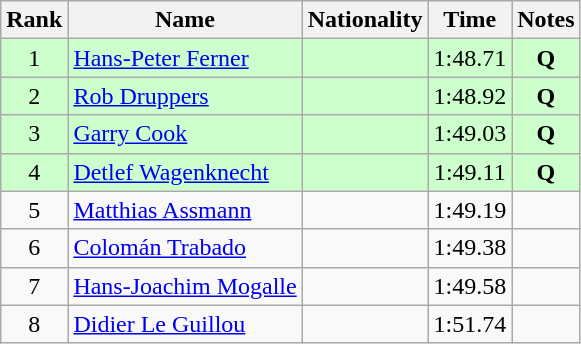<table class="wikitable sortable" style="text-align:center">
<tr>
<th>Rank</th>
<th>Name</th>
<th>Nationality</th>
<th>Time</th>
<th>Notes</th>
</tr>
<tr bgcolor=ccffcc>
<td>1</td>
<td align=left><a href='#'>Hans-Peter Ferner</a></td>
<td align=left></td>
<td>1:48.71</td>
<td><strong>Q</strong></td>
</tr>
<tr bgcolor=ccffcc>
<td>2</td>
<td align=left><a href='#'>Rob Druppers</a></td>
<td align=left></td>
<td>1:48.92</td>
<td><strong>Q</strong></td>
</tr>
<tr bgcolor=ccffcc>
<td>3</td>
<td align=left><a href='#'>Garry Cook</a></td>
<td align=left></td>
<td>1:49.03</td>
<td><strong>Q</strong></td>
</tr>
<tr bgcolor=ccffcc>
<td>4</td>
<td align=left><a href='#'>Detlef Wagenknecht</a></td>
<td align=left></td>
<td>1:49.11</td>
<td><strong>Q</strong></td>
</tr>
<tr>
<td>5</td>
<td align=left><a href='#'>Matthias Assmann</a></td>
<td align=left></td>
<td>1:49.19</td>
<td></td>
</tr>
<tr>
<td>6</td>
<td align=left><a href='#'>Colomán Trabado</a></td>
<td align=left></td>
<td>1:49.38</td>
<td></td>
</tr>
<tr>
<td>7</td>
<td align=left><a href='#'>Hans-Joachim Mogalle</a></td>
<td align=left></td>
<td>1:49.58</td>
<td></td>
</tr>
<tr>
<td>8</td>
<td align=left><a href='#'>Didier Le Guillou</a></td>
<td align=left></td>
<td>1:51.74</td>
<td></td>
</tr>
</table>
